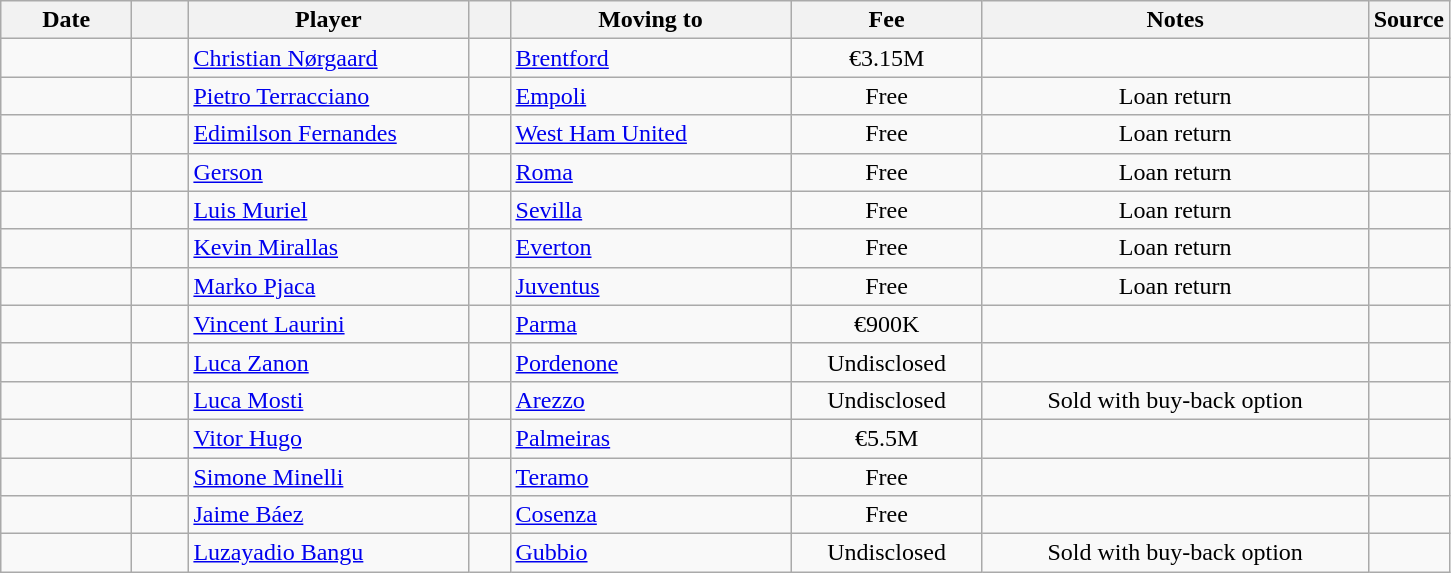<table class="wikitable sortable">
<tr>
<th style="width:80px;">Date</th>
<th style="width:30px;"></th>
<th style="width:180px;">Player</th>
<th style="width:20px;"></th>
<th style="width:180px;">Moving to</th>
<th style="width:120px;" class="unsortable">Fee</th>
<th style="width:250px;" class="unsortable">Notes</th>
<th style="width:20px;">Source</th>
</tr>
<tr>
<td></td>
<td align=center></td>
<td> <a href='#'>Christian Nørgaard</a></td>
<td align=center></td>
<td> <a href='#'>Brentford</a></td>
<td align=center>€3.15M</td>
<td align=center></td>
<td align=center></td>
</tr>
<tr>
<td></td>
<td align=center></td>
<td> <a href='#'>Pietro Terracciano</a></td>
<td align=center></td>
<td> <a href='#'>Empoli</a></td>
<td align=center>Free</td>
<td align=center>Loan return</td>
<td align=center></td>
</tr>
<tr>
<td></td>
<td align=center></td>
<td> <a href='#'>Edimilson Fernandes</a></td>
<td align=center></td>
<td> <a href='#'>West Ham United</a></td>
<td align=center>Free</td>
<td align=center>Loan return</td>
<td align=center></td>
</tr>
<tr>
<td></td>
<td align=center></td>
<td> <a href='#'>Gerson</a></td>
<td align=center></td>
<td> <a href='#'>Roma</a></td>
<td align=center>Free</td>
<td align=center>Loan return</td>
<td align=center></td>
</tr>
<tr>
<td></td>
<td align=center></td>
<td> <a href='#'>Luis Muriel</a></td>
<td align=center></td>
<td> <a href='#'>Sevilla</a></td>
<td align=center>Free</td>
<td align=center>Loan return</td>
<td align=center></td>
</tr>
<tr>
<td></td>
<td align=center></td>
<td> <a href='#'>Kevin Mirallas</a></td>
<td align=center></td>
<td> <a href='#'>Everton</a></td>
<td align=center>Free</td>
<td align=center>Loan return</td>
<td align=center></td>
</tr>
<tr>
<td></td>
<td align=center></td>
<td> <a href='#'>Marko Pjaca</a></td>
<td align=center></td>
<td> <a href='#'>Juventus</a></td>
<td align=center>Free</td>
<td align=center>Loan return</td>
<td></td>
</tr>
<tr>
<td></td>
<td align=center></td>
<td> <a href='#'>Vincent Laurini</a></td>
<td align=center></td>
<td> <a href='#'>Parma</a></td>
<td align=center>€900K</td>
<td align=center></td>
<td align=center></td>
</tr>
<tr>
<td></td>
<td align=center></td>
<td> <a href='#'>Luca Zanon</a></td>
<td align=center></td>
<td> <a href='#'>Pordenone</a></td>
<td align=center>Undisclosed</td>
<td align=center></td>
<td align=center></td>
</tr>
<tr>
<td></td>
<td align=center></td>
<td> <a href='#'>Luca Mosti</a></td>
<td align=center></td>
<td> <a href='#'>Arezzo</a></td>
<td align=center>Undisclosed</td>
<td align=center>Sold with buy-back option</td>
<td align=center></td>
</tr>
<tr>
<td></td>
<td align=center></td>
<td> <a href='#'>Vitor Hugo</a></td>
<td align=center></td>
<td> <a href='#'>Palmeiras</a></td>
<td align=center>€5.5M</td>
<td align=center></td>
<td align=center></td>
</tr>
<tr>
<td></td>
<td align=center></td>
<td> <a href='#'>Simone Minelli</a></td>
<td align=center></td>
<td> <a href='#'>Teramo</a></td>
<td align=center>Free</td>
<td align=center></td>
<td align=center></td>
</tr>
<tr>
<td></td>
<td align=center></td>
<td> <a href='#'>Jaime Báez</a></td>
<td align=center></td>
<td> <a href='#'>Cosenza</a></td>
<td align=center>Free</td>
<td align=center></td>
<td align=center></td>
</tr>
<tr>
<td></td>
<td align=center></td>
<td> <a href='#'>Luzayadio Bangu</a></td>
<td align=center></td>
<td> <a href='#'>Gubbio</a></td>
<td align=center>Undisclosed</td>
<td align=center>Sold with buy-back option</td>
<td align=center></td>
</tr>
</table>
